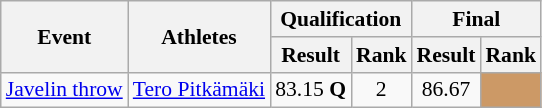<table class="wikitable" border="1" style="font-size:90%">
<tr>
<th rowspan="2">Event</th>
<th rowspan="2">Athletes</th>
<th colspan="2">Qualification</th>
<th colspan="2">Final</th>
</tr>
<tr>
<th>Result</th>
<th>Rank</th>
<th>Result</th>
<th>Rank</th>
</tr>
<tr align=center>
<td><a href='#'>Javelin throw</a></td>
<td><a href='#'>Tero Pitkämäki</a></td>
<td>83.15 <strong>Q</strong></td>
<td>2</td>
<td>86.67</td>
<td bgcolor=cc9966></td>
</tr>
</table>
